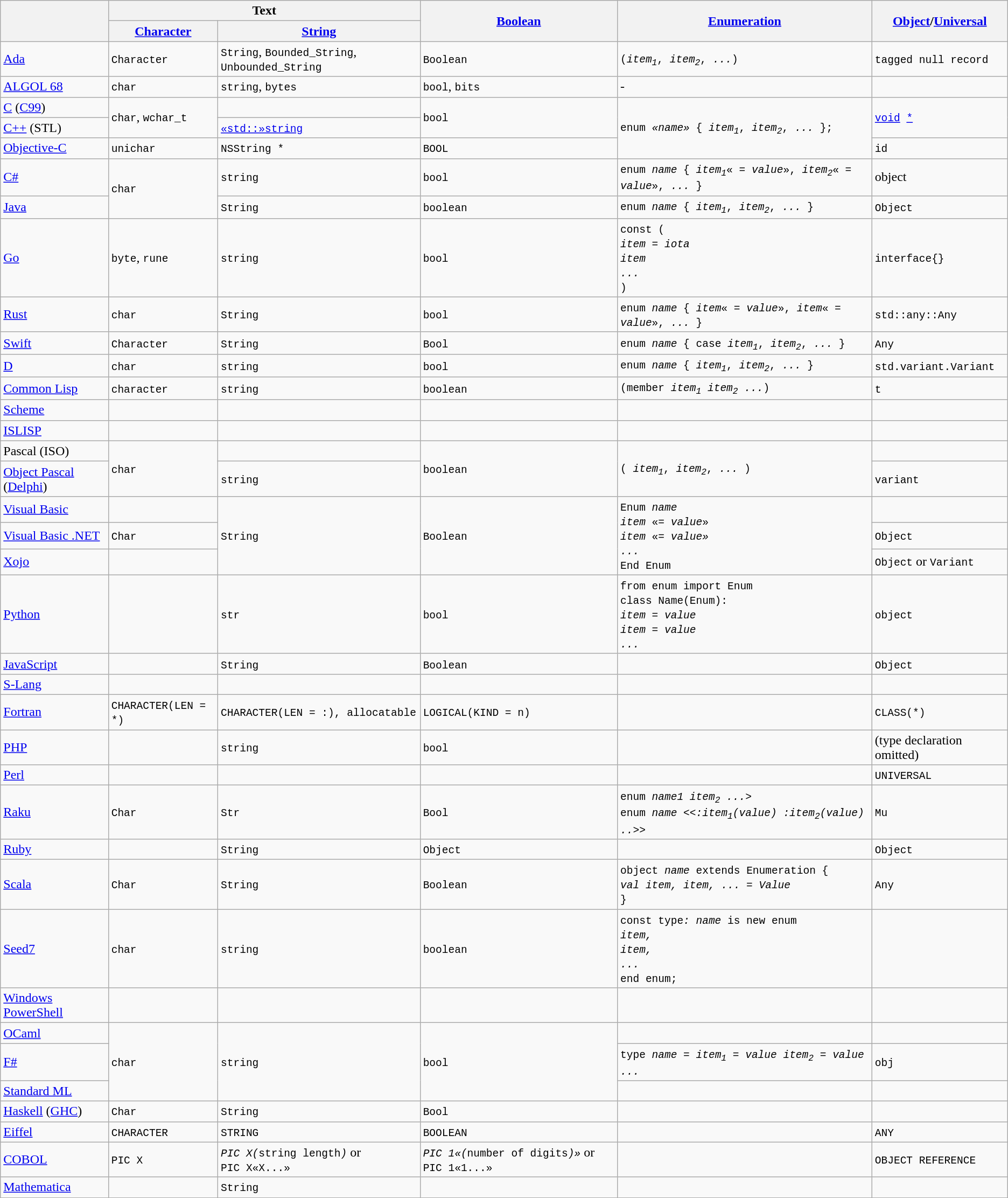<table class="wikitable sortable">
<tr>
<th rowspan=2></th>
<th colspan=2>Text</th>
<th rowspan=2><a href='#'>Boolean</a></th>
<th rowspan=2><a href='#'>Enumeration</a></th>
<th rowspan=2><a href='#'>Object</a>/<a href='#'>Universal</a></th>
</tr>
<tr>
<th><a href='#'>Character</a></th>
<th><a href='#'>String</a></th>
</tr>
<tr>
<td><a href='#'>Ada</a></td>
<td><code>Character</code></td>
<td><code>String</code>, <code>Bounded_String</code>, <code>Unbounded_String</code></td>
<td><code>Boolean</code></td>
<td><code>(<em>item<sub>1</sub></em>, <em>item<sub>2</sub></em>, <em>...</em>)</code></td>
<td><code>tagged null record</code></td>
</tr>
<tr>
<td><a href='#'>ALGOL 68</a></td>
<td><code>char</code></td>
<td><code>string</code>, <code>bytes</code></td>
<td><code>bool</code>, <code>bits</code></td>
<td> - </td>
<td></td>
</tr>
<tr>
<td><a href='#'>C</a> (<a href='#'>C99</a>)</td>
<td rowspan=2><code>char</code>, <code>wchar_t</code></td>
<td></td>
<td rowspan=2><code>bool</code></td>
<td rowspan=3><code>enum <em>«name»</em> { <em>item<sub>1</sub></em>, <em>item<sub>2</sub></em>, <em>...</em> };</code></td>
<td rowspan=2><code><a href='#'>void</a> <a href='#'>*</a></code></td>
</tr>
<tr>
<td><a href='#'>C++</a> (STL)</td>
<td><a href='#'><code>«std::»string</code></a></td>
</tr>
<tr>
<td><a href='#'>Objective-C</a></td>
<td><code>unichar</code></td>
<td><code>NSString *</code></td>
<td><code>BOOL</code></td>
<td><code>id</code></td>
</tr>
<tr>
<td><a href='#'>C#</a></td>
<td rowspan=2><code>char</code></td>
<td><code>string</code></td>
<td><code>bool</code></td>
<td><code>enum <em>name</em> { <em>item<sub>1</sub></em>« = <em>value</em>», <em>item<sub>2</sub></em>« = <em>value</em>», <em>...</em> }</code></td>
<td>object</td>
</tr>
<tr>
<td><a href='#'>Java</a></td>
<td><code>String</code></td>
<td><code>boolean</code></td>
<td><code>enum <em>name</em> { <em>item<sub>1</sub></em>, <em>item<sub>2</sub></em>, <em>...</em> }</code></td>
<td><code>Object</code></td>
</tr>
<tr>
<td><a href='#'>Go</a></td>
<td><code>byte</code>, <code>rune</code></td>
<td><code>string</code></td>
<td><code>bool</code></td>
<td><code>const (<br><em>item</em> = <em>iota</em><br><em>item</em><br><em>...</em><br>)</code></td>
<td><code>interface{}</code></td>
</tr>
<tr>
<td><a href='#'>Rust</a></td>
<td><code>char</code></td>
<td><code>String</code></td>
<td><code>bool</code></td>
<td><code>enum <em>name</em> { <em>item</em>« = <em>value</em>», <em>item</em>« = <em>value</em>», <em>...</em> }</code></td>
<td><code>std::any::Any</code></td>
</tr>
<tr>
<td><a href='#'>Swift</a></td>
<td><code>Character</code></td>
<td><code>String</code></td>
<td><code>Bool</code></td>
<td><code>enum <em>name</em> { case <em>item<sub>1</sub></em>, <em>item<sub>2</sub></em>, <em>...</em> }</code></td>
<td><code>Any</code></td>
</tr>
<tr>
<td><a href='#'>D</a></td>
<td><code>char</code></td>
<td><code>string</code></td>
<td><code>bool</code></td>
<td><code>enum <em>name</em> { <em>item<sub>1</sub></em>, <em>item<sub>2</sub></em>, <em>...</em> }</code></td>
<td><code>std.variant.Variant</code></td>
</tr>
<tr>
<td><a href='#'>Common Lisp</a></td>
<td><code>character</code></td>
<td><code>string</code></td>
<td><code>boolean</code></td>
<td><code>(member <em>item<sub>1</sub></em> <em>item<sub>2</sub></em> <em>...</em>)</code></td>
<td><code>t</code></td>
</tr>
<tr>
<td><a href='#'>Scheme</a></td>
<td></td>
<td></td>
<td></td>
<td></td>
<td></td>
</tr>
<tr>
<td><a href='#'>ISLISP</a></td>
<td></td>
<td></td>
<td></td>
<td></td>
<td></td>
</tr>
<tr>
<td>Pascal (ISO)</td>
<td rowspan=2><code>char</code></td>
<td></td>
<td rowspan=2><code>boolean</code></td>
<td rowspan=2><code>( <em>item<sub>1</sub></em>, <em>item<sub>2</sub></em>, <em>...</em> )</code></td>
<td></td>
</tr>
<tr>
<td><a href='#'>Object Pascal</a> (<a href='#'>Delphi</a>)</td>
<td><code>string</code></td>
<td><code>variant</code></td>
</tr>
<tr>
<td><a href='#'>Visual Basic</a></td>
<td></td>
<td rowspan=3><code>String</code></td>
<td rowspan=3><code>Boolean</code></td>
<td rowspan=3><code>Enum <em>name</em><br><em>item</em> «= <em>value</em>»<br><em>item</em> «= <em>value»<br>...</em><br>End Enum</code></td>
<td><code></code></td>
</tr>
<tr>
<td><a href='#'>Visual Basic .NET</a></td>
<td><code>Char</code></td>
<td><code>Object</code></td>
</tr>
<tr>
<td><a href='#'>Xojo</a></td>
<td></td>
<td><code>Object</code> or <code>Variant</code></td>
</tr>
<tr>
<td><a href='#'>Python</a></td>
<td></td>
<td><code>str</code></td>
<td><code>bool</code></td>
<td><code>from enum import Enum<br>class Name(Enum):<br><em>item</em> = <em>value</em><br><em>item</em> = <em>value</em><br><em>...</em></code></td>
<td><code>object</code></td>
</tr>
<tr>
<td><a href='#'>JavaScript</a></td>
<td></td>
<td><code>String</code></td>
<td><code>Boolean</code></td>
<td></td>
<td><code>Object</code></td>
</tr>
<tr>
<td><a href='#'>S-Lang</a></td>
<td></td>
<td></td>
<td></td>
<td></td>
<td></td>
</tr>
<tr>
<td><a href='#'>Fortran</a></td>
<td><code>CHARACTER(LEN = *)</code></td>
<td><code>CHARACTER(LEN = :), allocatable</code></td>
<td><code>LOGICAL(KIND = n)</code></td>
<td></td>
<td><code>CLASS(*)</code></td>
</tr>
<tr>
<td><a href='#'>PHP</a></td>
<td></td>
<td><code>string</code></td>
<td><code>bool</code></td>
<td></td>
<td>(type declaration omitted)</td>
</tr>
<tr>
<td><a href='#'>Perl</a></td>
<td></td>
<td></td>
<td></td>
<td></td>
<td><code>UNIVERSAL</code></td>
</tr>
<tr>
<td><a href='#'>Raku</a></td>
<td><code>Char</code></td>
<td><code>Str</code></td>
<td><code>Bool</code></td>
<td><code>enum <em>name<item<sub>1</sub> item<sub>2</sub> ...></em></code><br><code>enum <em>name <<:item<sub>1</sub>(value) :item<sub>2</sub>(value) ..>></em></code></td>
<td><code>Mu</code></td>
</tr>
<tr>
<td><a href='#'>Ruby</a></td>
<td></td>
<td><code>String</code></td>
<td><code>Object</code></td>
<td></td>
<td><code>Object</code></td>
</tr>
<tr>
<td><a href='#'>Scala</a></td>
<td><code>Char</code></td>
<td><code>String</code></td>
<td><code>Boolean</code></td>
<td><code>object <em>name</em> extends Enumeration {<br><em>val item, item, ... = Value</em><br>}</code></td>
<td><code>Any</code></td>
</tr>
<tr>
<td><a href='#'>Seed7</a></td>
<td><code>char</code></td>
<td><code>string</code></td>
<td><code>boolean</code></td>
<td><code>const type<em>: name</em> is new enum<br><em>item,</em><br><em>item,</em><br><em>...</em><br>end enum;</code></td>
<td></td>
</tr>
<tr>
<td><a href='#'>Windows PowerShell</a></td>
<td></td>
<td></td>
<td></td>
<td></td>
<td></td>
</tr>
<tr>
<td><a href='#'>OCaml</a></td>
<td rowspan=3><code>char</code></td>
<td rowspan=3><code>string</code></td>
<td rowspan=3><code>bool</code></td>
<td></td>
<td></td>
</tr>
<tr>
<td><a href='#'>F#</a></td>
<td><code>type <em>name</em> = <em>item<sub>1</sub></em> = <em>value</em> <em>item<sub>2</sub></em> = <em>value</em>  <em>...</em></code></td>
<td><code>obj</code></td>
</tr>
<tr>
<td><a href='#'>Standard ML</a></td>
<td></td>
<td></td>
</tr>
<tr>
<td><a href='#'>Haskell</a> (<a href='#'>GHC</a>)</td>
<td><code>Char</code></td>
<td><code>String</code></td>
<td><code>Bool</code></td>
<td></td>
<td></td>
</tr>
<tr>
<td><a href='#'>Eiffel</a></td>
<td><code>CHARACTER</code></td>
<td><code>STRING</code></td>
<td><code>BOOLEAN</code></td>
<td></td>
<td><code>ANY</code></td>
</tr>
<tr>
<td><a href='#'>COBOL</a></td>
<td><code>PIC X</code></td>
<td><code><em>PIC X(</em>string length<em>)</em></code> or <code>PIC X«X...»</code></td>
<td><code><em>PIC 1«(</em>number of digits<em>)»</em></code> or <code>PIC 1«1...»</code></td>
<td></td>
<td><code>OBJECT REFERENCE</code></td>
</tr>
<tr>
<td><a href='#'>Mathematica</a></td>
<td></td>
<td><code>String</code></td>
<td></td>
<td></td>
<td></td>
</tr>
</table>
